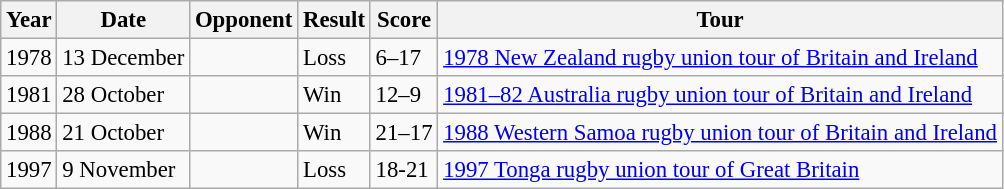<table class="wikitable" style="font-size: 95%;">
<tr>
<th>Year</th>
<th>Date</th>
<th>Opponent</th>
<th>Result</th>
<th>Score</th>
<th>Tour</th>
</tr>
<tr>
<td>1978</td>
<td>13 December</td>
<td></td>
<td>Loss</td>
<td>6–17</td>
<td><a href='#'>1978 New Zealand rugby union tour of Britain and Ireland</a></td>
</tr>
<tr>
<td>1981</td>
<td>28 October</td>
<td></td>
<td>Win</td>
<td>12–9</td>
<td><a href='#'>1981–82 Australia rugby union tour of Britain and Ireland</a></td>
</tr>
<tr>
<td>1988</td>
<td>21 October</td>
<td></td>
<td>Win</td>
<td>21–17</td>
<td><a href='#'>1988 Western Samoa rugby union tour of Britain and Ireland</a></td>
</tr>
<tr>
<td>1997</td>
<td>9 November</td>
<td></td>
<td>Loss</td>
<td>18-21</td>
<td><a href='#'>1997 Tonga rugby union tour of Great Britain</a></td>
</tr>
</table>
